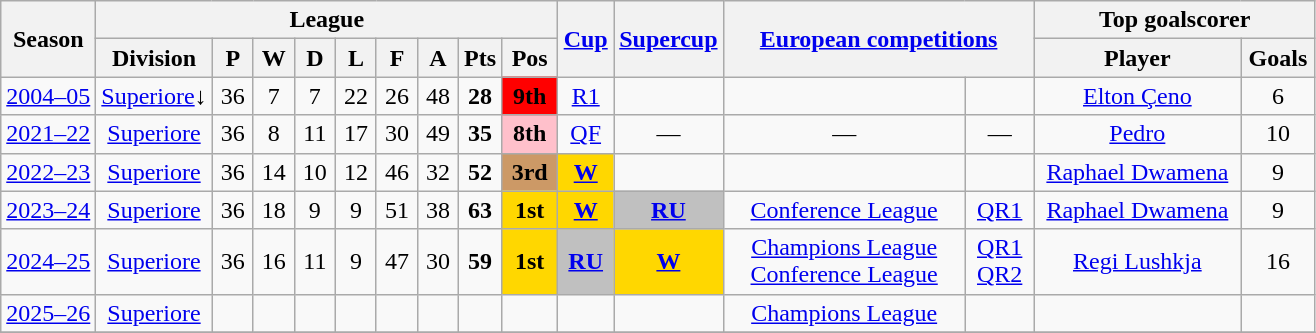<table class="wikitable mw-collapsible mw-collapsed" style="text-align: center">
<tr>
<th rowspan=2>Season</th>
<th colspan=9>League</th>
<th rowspan="2" style="width:30px;"><a href='#'>Cup</a></th>
<th rowspan="2" style="width:30px;"><a href='#'>Supercup</a></th>
<th rowspan="2" colspan="2" style="width:200px;"><a href='#'>European competitions</a></th>
<th colspan="2" style="width:180px;">Top goalscorer</th>
</tr>
<tr>
<th>Division</th>
<th width="20">P</th>
<th width="20">W</th>
<th width="20">D</th>
<th width="20">L</th>
<th width="20">F</th>
<th width="20">A</th>
<th width="20">Pts</th>
<th width="30">Pos</th>
<th>Player</th>
<th>Goals</th>
</tr>
<tr>
<td><a href='#'>2004–05</a></td>
<td><a href='#'>Superiore</a>↓</td>
<td>36</td>
<td>7</td>
<td>7</td>
<td>22</td>
<td>26</td>
<td>48</td>
<td><strong>28</strong></td>
<td bgcolor=red><strong>9th</strong></td>
<td><a href='#'>R1</a></td>
<td></td>
<td></td>
<td></td>
<td> <a href='#'>Elton Çeno</a></td>
<td>6</td>
</tr>
<tr>
<td><a href='#'>2021–22</a></td>
<td><a href='#'>Superiore</a></td>
<td>36</td>
<td>8</td>
<td>11</td>
<td>17</td>
<td>30</td>
<td>49</td>
<td><strong>35</strong></td>
<td bgcolor=Pink><strong>8th</strong></td>
<td><a href='#'>QF</a></td>
<td>—</td>
<td>—</td>
<td>—</td>
<td> <a href='#'>Pedro</a></td>
<td>10</td>
</tr>
<tr>
<td><a href='#'>2022–23</a></td>
<td><a href='#'>Superiore</a></td>
<td>36</td>
<td>14</td>
<td>10</td>
<td>12</td>
<td>46</td>
<td>32</td>
<td><strong>52</strong></td>
<td bgcolor=#cc9966><strong>3rd</strong></td>
<td bgcolor=Gold><strong><a href='#'>W</a></strong></td>
<td></td>
<td></td>
<td></td>
<td> <a href='#'>Raphael Dwamena</a></td>
<td>9</td>
</tr>
<tr>
<td><a href='#'>2023–24</a></td>
<td><a href='#'>Superiore</a></td>
<td>36</td>
<td>18</td>
<td>9</td>
<td>9</td>
<td>51</td>
<td>38</td>
<td><strong>63</strong></td>
<td bgcolor=gold><strong>1st</strong></td>
<td bgcolor=Gold><strong><a href='#'>W</a></strong></td>
<td bgcolor=Silver><a href='#'><strong>RU</strong></a></td>
<td><a href='#'>Conference League</a></td>
<td><a href='#'>QR1</a></td>
<td> <a href='#'>Raphael Dwamena</a></td>
<td>9</td>
</tr>
<tr>
<td><a href='#'>2024–25</a></td>
<td><a href='#'>Superiore</a></td>
<td>36</td>
<td>16</td>
<td>11</td>
<td>9</td>
<td>47</td>
<td>30</td>
<td><strong>59</strong></td>
<td bgcolor=gold><strong>1st</strong></td>
<td bgcolor=Silver><a href='#'><strong>RU</strong></a></td>
<td bgcolor=gold><a href='#'><strong>W</strong></a></td>
<td><a href='#'>Champions League</a><br> <a href='#'>Conference League</a></td>
<td><a href='#'>QR1</a> <br> <a href='#'>QR2</a></td>
<td> <a href='#'>Regi Lushkja</a></td>
<td>16</td>
</tr>
<tr>
<td><a href='#'>2025–26</a></td>
<td><a href='#'>Superiore</a></td>
<td></td>
<td></td>
<td></td>
<td></td>
<td></td>
<td></td>
<td></td>
<td></td>
<td></td>
<td></td>
<td><a href='#'>Champions League</a></td>
<td></td>
<td></td>
<td></td>
</tr>
<tr>
</tr>
</table>
